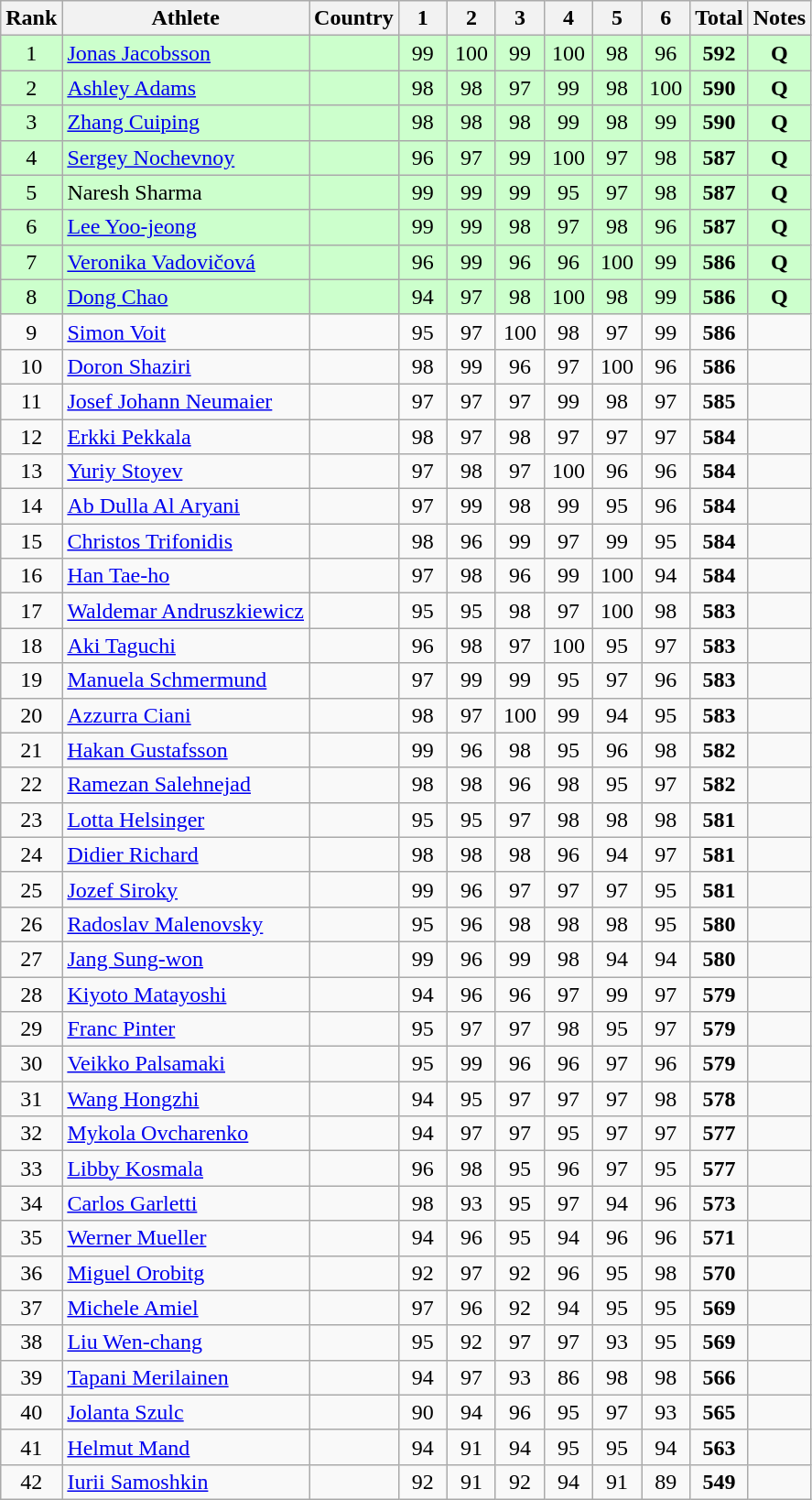<table class="wikitable sortable" style="text-align:center">
<tr>
<th>Rank</th>
<th>Athlete</th>
<th>Country</th>
<th style="width: 28px">1</th>
<th style="width: 28px">2</th>
<th style="width: 28px">3</th>
<th style="width: 28px">4</th>
<th style="width: 28px">5</th>
<th style="width: 28px">6</th>
<th>Total</th>
<th class="unsortable">Notes</th>
</tr>
<tr bgcolor=#ccffcc>
<td>1</td>
<td align="left"><a href='#'>Jonas Jacobsson</a></td>
<td align="left"></td>
<td align="center">99</td>
<td align="center">100</td>
<td align="center">99</td>
<td align="center">100</td>
<td align="center">98</td>
<td align="center">96</td>
<td align="center"><strong>592</strong></td>
<td align="center"><strong>Q</strong></td>
</tr>
<tr bgcolor=#ccffcc>
<td>2</td>
<td align="left"><a href='#'>Ashley Adams</a></td>
<td align="left"></td>
<td align="center">98</td>
<td align="center">98</td>
<td align="center">97</td>
<td align="center">99</td>
<td align="center">98</td>
<td align="center">100</td>
<td align="center"><strong>590</strong></td>
<td align="center"><strong>Q</strong></td>
</tr>
<tr bgcolor=#ccffcc>
<td>3</td>
<td align="left"><a href='#'>Zhang Cuiping</a></td>
<td align="left"></td>
<td align="center">98</td>
<td align="center">98</td>
<td align="center">98</td>
<td align="center">99</td>
<td align="center">98</td>
<td align="center">99</td>
<td align="center"><strong>590</strong></td>
<td align="center"><strong>Q</strong></td>
</tr>
<tr bgcolor=#ccffcc>
<td>4</td>
<td align="left"><a href='#'>Sergey Nochevnoy</a></td>
<td align="left"></td>
<td align="center">96</td>
<td align="center">97</td>
<td align="center">99</td>
<td align="center">100</td>
<td align="center">97</td>
<td align="center">98</td>
<td align="center"><strong>587</strong></td>
<td align="center"><strong>Q</strong></td>
</tr>
<tr bgcolor=#ccffcc>
<td>5</td>
<td align="left">Naresh Sharma</td>
<td align="left"></td>
<td align="center">99</td>
<td align="center">99</td>
<td align="center">99</td>
<td align="center">95</td>
<td align="center">97</td>
<td align="center">98</td>
<td align="center"><strong>587</strong></td>
<td align="center"><strong>Q</strong></td>
</tr>
<tr bgcolor=#ccffcc>
<td>6</td>
<td align="left"><a href='#'>Lee Yoo-jeong</a></td>
<td align="left"></td>
<td align="center">99</td>
<td align="center">99</td>
<td align="center">98</td>
<td align="center">97</td>
<td align="center">98</td>
<td align="center">96</td>
<td align="center"><strong>587</strong></td>
<td align="center"><strong>Q</strong></td>
</tr>
<tr bgcolor=#ccffcc>
<td>7</td>
<td align="left"><a href='#'>Veronika Vadovičová</a></td>
<td align="left"></td>
<td align="center">96</td>
<td align="center">99</td>
<td align="center">96</td>
<td align="center">96</td>
<td align="center">100</td>
<td align="center">99</td>
<td align="center"><strong>586</strong></td>
<td align="center"><strong>Q</strong></td>
</tr>
<tr bgcolor=#ccffcc>
<td>8</td>
<td align="left"><a href='#'>Dong Chao</a></td>
<td align="left"></td>
<td align="center">94</td>
<td align="center">97</td>
<td align="center">98</td>
<td align="center">100</td>
<td align="center">98</td>
<td align="center">99</td>
<td align="center"><strong>586</strong></td>
<td align="center"><strong>Q</strong></td>
</tr>
<tr>
<td>9</td>
<td align="left"><a href='#'>Simon Voit</a></td>
<td align="left"></td>
<td align="center">95</td>
<td align="center">97</td>
<td align="center">100</td>
<td align="center">98</td>
<td align="center">97</td>
<td align="center">99</td>
<td align="center"><strong>586</strong></td>
<td></td>
</tr>
<tr>
<td>10</td>
<td align="left"><a href='#'>Doron Shaziri</a></td>
<td align="left"></td>
<td align="center">98</td>
<td align="center">99</td>
<td align="center">96</td>
<td align="center">97</td>
<td align="center">100</td>
<td align="center">96</td>
<td align="center"><strong>586</strong></td>
<td></td>
</tr>
<tr>
<td>11</td>
<td align="left"><a href='#'>Josef Johann Neumaier</a></td>
<td align="left"></td>
<td align="center">97</td>
<td align="center">97</td>
<td align="center">97</td>
<td align="center">99</td>
<td align="center">98</td>
<td align="center">97</td>
<td align="center"><strong>585</strong></td>
<td></td>
</tr>
<tr>
<td>12</td>
<td align="left"><a href='#'>Erkki Pekkala</a></td>
<td align="left"></td>
<td align="center">98</td>
<td align="center">97</td>
<td align="center">98</td>
<td align="center">97</td>
<td align="center">97</td>
<td align="center">97</td>
<td align="center"><strong>584</strong></td>
<td></td>
</tr>
<tr>
<td>13</td>
<td align="left"><a href='#'>Yuriy Stoyev</a></td>
<td align="left"></td>
<td align="center">97</td>
<td align="center">98</td>
<td align="center">97</td>
<td align="center">100</td>
<td align="center">96</td>
<td align="center">96</td>
<td align="center"><strong>584</strong></td>
<td></td>
</tr>
<tr>
<td>14</td>
<td align="left"><a href='#'>Ab Dulla Al Aryani</a></td>
<td align="left"></td>
<td align="center">97</td>
<td align="center">99</td>
<td align="center">98</td>
<td align="center">99</td>
<td align="center">95</td>
<td align="center">96</td>
<td align="center"><strong>584</strong></td>
<td></td>
</tr>
<tr>
<td>15</td>
<td align="left"><a href='#'>Christos Trifonidis</a></td>
<td align="left"></td>
<td align="center">98</td>
<td align="center">96</td>
<td align="center">99</td>
<td align="center">97</td>
<td align="center">99</td>
<td align="center">95</td>
<td align="center"><strong>584</strong></td>
<td></td>
</tr>
<tr>
<td>16</td>
<td align="left"><a href='#'>Han Tae-ho</a></td>
<td align="left"></td>
<td align="center">97</td>
<td align="center">98</td>
<td align="center">96</td>
<td align="center">99</td>
<td align="center">100</td>
<td align="center">94</td>
<td align="center"><strong>584</strong></td>
<td></td>
</tr>
<tr>
<td>17</td>
<td align="left"><a href='#'>Waldemar Andruszkiewicz</a></td>
<td align="left"></td>
<td align="center">95</td>
<td align="center">95</td>
<td align="center">98</td>
<td align="center">97</td>
<td align="center">100</td>
<td align="center">98</td>
<td align="center"><strong>583</strong></td>
<td></td>
</tr>
<tr>
<td>18</td>
<td align="left"><a href='#'>Aki Taguchi</a></td>
<td align="left"></td>
<td align="center">96</td>
<td align="center">98</td>
<td align="center">97</td>
<td align="center">100</td>
<td align="center">95</td>
<td align="center">97</td>
<td align="center"><strong>583</strong></td>
<td></td>
</tr>
<tr>
<td>19</td>
<td align="left"><a href='#'>Manuela Schmermund</a></td>
<td align="left"></td>
<td align="center">97</td>
<td align="center">99</td>
<td align="center">99</td>
<td align="center">95</td>
<td align="center">97</td>
<td align="center">96</td>
<td align="center"><strong>583</strong></td>
<td></td>
</tr>
<tr>
<td>20</td>
<td align="left"><a href='#'>Azzurra Ciani</a></td>
<td align="left"></td>
<td align="center">98</td>
<td align="center">97</td>
<td align="center">100</td>
<td align="center">99</td>
<td align="center">94</td>
<td align="center">95</td>
<td align="center"><strong>583</strong></td>
<td></td>
</tr>
<tr>
<td>21</td>
<td align="left"><a href='#'>Hakan Gustafsson</a></td>
<td align="left"></td>
<td align="center">99</td>
<td align="center">96</td>
<td align="center">98</td>
<td align="center">95</td>
<td align="center">96</td>
<td align="center">98</td>
<td align="center"><strong>582</strong></td>
<td></td>
</tr>
<tr>
<td>22</td>
<td align="left"><a href='#'>Ramezan Salehnejad</a></td>
<td align="left"></td>
<td align="center">98</td>
<td align="center">98</td>
<td align="center">96</td>
<td align="center">98</td>
<td align="center">95</td>
<td align="center">97</td>
<td align="center"><strong>582</strong></td>
<td></td>
</tr>
<tr>
<td>23</td>
<td align="left"><a href='#'>Lotta Helsinger</a></td>
<td align="left"></td>
<td align="center">95</td>
<td align="center">95</td>
<td align="center">97</td>
<td align="center">98</td>
<td align="center">98</td>
<td align="center">98</td>
<td align="center"><strong>581</strong></td>
<td></td>
</tr>
<tr>
<td>24</td>
<td align="left"><a href='#'>Didier Richard</a></td>
<td align="left"></td>
<td align="center">98</td>
<td align="center">98</td>
<td align="center">98</td>
<td align="center">96</td>
<td align="center">94</td>
<td align="center">97</td>
<td align="center"><strong>581</strong></td>
<td></td>
</tr>
<tr>
<td>25</td>
<td align="left"><a href='#'>Jozef Siroky</a></td>
<td align="left"></td>
<td align="center">99</td>
<td align="center">96</td>
<td align="center">97</td>
<td align="center">97</td>
<td align="center">97</td>
<td align="center">95</td>
<td align="center"><strong>581</strong></td>
<td></td>
</tr>
<tr>
<td>26</td>
<td align="left"><a href='#'>Radoslav Malenovsky</a></td>
<td align="left"></td>
<td align="center">95</td>
<td align="center">96</td>
<td align="center">98</td>
<td align="center">98</td>
<td align="center">98</td>
<td align="center">95</td>
<td align="center"><strong>580</strong></td>
<td></td>
</tr>
<tr>
<td>27</td>
<td align="left"><a href='#'>Jang Sung-won</a></td>
<td align="left"></td>
<td align="center">99</td>
<td align="center">96</td>
<td align="center">99</td>
<td align="center">98</td>
<td align="center">94</td>
<td align="center">94</td>
<td align="center"><strong>580</strong></td>
<td></td>
</tr>
<tr>
<td>28</td>
<td align="left"><a href='#'>Kiyoto Matayoshi</a></td>
<td align="left"></td>
<td align="center">94</td>
<td align="center">96</td>
<td align="center">96</td>
<td align="center">97</td>
<td align="center">99</td>
<td align="center">97</td>
<td align="center"><strong>579</strong></td>
<td></td>
</tr>
<tr>
<td>29</td>
<td align="left"><a href='#'>Franc Pinter</a></td>
<td align="left"></td>
<td align="center">95</td>
<td align="center">97</td>
<td align="center">97</td>
<td align="center">98</td>
<td align="center">95</td>
<td align="center">97</td>
<td align="center"><strong>579</strong></td>
<td></td>
</tr>
<tr>
<td>30</td>
<td align="left"><a href='#'>Veikko Palsamaki</a></td>
<td align="left"></td>
<td align="center">95</td>
<td align="center">99</td>
<td align="center">96</td>
<td align="center">96</td>
<td align="center">97</td>
<td align="center">96</td>
<td align="center"><strong>579</strong></td>
<td></td>
</tr>
<tr>
<td>31</td>
<td align="left"><a href='#'>Wang Hongzhi</a></td>
<td align="left"></td>
<td align="center">94</td>
<td align="center">95</td>
<td align="center">97</td>
<td align="center">97</td>
<td align="center">97</td>
<td align="center">98</td>
<td align="center"><strong>578</strong></td>
<td></td>
</tr>
<tr>
<td>32</td>
<td align="left"><a href='#'>Mykola Ovcharenko</a></td>
<td align="left"></td>
<td align="center">94</td>
<td align="center">97</td>
<td align="center">97</td>
<td align="center">95</td>
<td align="center">97</td>
<td align="center">97</td>
<td align="center"><strong>577</strong></td>
<td></td>
</tr>
<tr>
<td>33</td>
<td align="left"><a href='#'>Libby Kosmala</a></td>
<td align="left"></td>
<td align="center">96</td>
<td align="center">98</td>
<td align="center">95</td>
<td align="center">96</td>
<td align="center">97</td>
<td align="center">95</td>
<td align="center"><strong>577</strong></td>
<td></td>
</tr>
<tr>
<td>34</td>
<td align="left"><a href='#'>Carlos Garletti</a></td>
<td align="left"></td>
<td align="center">98</td>
<td align="center">93</td>
<td align="center">95</td>
<td align="center">97</td>
<td align="center">94</td>
<td align="center">96</td>
<td align="center"><strong>573</strong></td>
<td></td>
</tr>
<tr>
<td>35</td>
<td align="left"><a href='#'>Werner Mueller</a></td>
<td align="left"></td>
<td align="center">94</td>
<td align="center">96</td>
<td align="center">95</td>
<td align="center">94</td>
<td align="center">96</td>
<td align="center">96</td>
<td align="center"><strong>571</strong></td>
<td></td>
</tr>
<tr>
<td>36</td>
<td align="left"><a href='#'>Miguel Orobitg</a></td>
<td align="left"></td>
<td align="center">92</td>
<td align="center">97</td>
<td align="center">92</td>
<td align="center">96</td>
<td align="center">95</td>
<td align="center">98</td>
<td align="center"><strong>570</strong></td>
<td></td>
</tr>
<tr>
<td>37</td>
<td align="left"><a href='#'>Michele Amiel</a></td>
<td align="left"></td>
<td align="center">97</td>
<td align="center">96</td>
<td align="center">92</td>
<td align="center">94</td>
<td align="center">95</td>
<td align="center">95</td>
<td align="center"><strong>569</strong></td>
<td></td>
</tr>
<tr>
<td>38</td>
<td align="left"><a href='#'>Liu Wen-chang</a></td>
<td align="left"></td>
<td align="center">95</td>
<td align="center">92</td>
<td align="center">97</td>
<td align="center">97</td>
<td align="center">93</td>
<td align="center">95</td>
<td align="center"><strong>569</strong></td>
<td></td>
</tr>
<tr>
<td>39</td>
<td align="left"><a href='#'>Tapani Merilainen</a></td>
<td align="left"></td>
<td align="center">94</td>
<td align="center">97</td>
<td align="center">93</td>
<td align="center">86</td>
<td align="center">98</td>
<td align="center">98</td>
<td align="center"><strong>566</strong></td>
<td></td>
</tr>
<tr>
<td>40</td>
<td align="left"><a href='#'>Jolanta Szulc</a></td>
<td align="left"></td>
<td align="center">90</td>
<td align="center">94</td>
<td align="center">96</td>
<td align="center">95</td>
<td align="center">97</td>
<td align="center">93</td>
<td align="center"><strong>565</strong></td>
<td></td>
</tr>
<tr>
<td>41</td>
<td align="left"><a href='#'>Helmut Mand</a></td>
<td align="left"></td>
<td align="center">94</td>
<td align="center">91</td>
<td align="center">94</td>
<td align="center">95</td>
<td align="center">95</td>
<td align="center">94</td>
<td align="center"><strong>563</strong></td>
<td></td>
</tr>
<tr>
<td>42</td>
<td align="left"><a href='#'>Iurii Samoshkin</a></td>
<td align="left"></td>
<td align="center">92</td>
<td align="center">91</td>
<td align="center">92</td>
<td align="center">94</td>
<td align="center">91</td>
<td align="center">89</td>
<td align="center"><strong>549</strong></td>
<td></td>
</tr>
</table>
